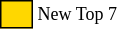<table class="toccolours" style="font-size: 75%; white-space: nowrap;">
<tr>
<td style="background:gold; border: 1px solid black;">      </td>
<td>New Top 7</td>
</tr>
<tr>
</tr>
</table>
